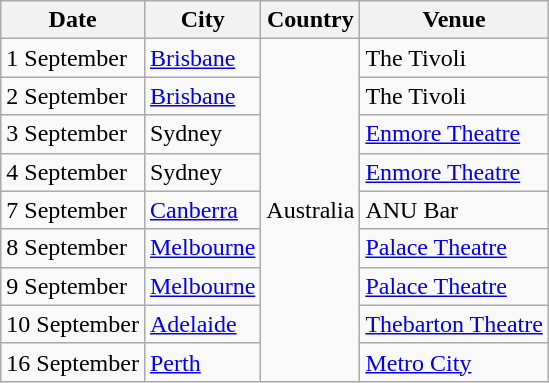<table class="wikitable">
<tr>
<th>Date</th>
<th>City</th>
<th>Country</th>
<th>Venue</th>
</tr>
<tr>
<td>1 September</td>
<td><a href='#'>Brisbane</a></td>
<td rowspan="9" style="text-align:center;">Australia</td>
<td>The Tivoli</td>
</tr>
<tr>
<td>2 September</td>
<td><a href='#'>Brisbane</a></td>
<td>The Tivoli</td>
</tr>
<tr>
<td>3 September</td>
<td>Sydney</td>
<td><a href='#'>Enmore Theatre</a></td>
</tr>
<tr>
<td>4 September</td>
<td>Sydney</td>
<td><a href='#'>Enmore Theatre</a></td>
</tr>
<tr>
<td>7 September</td>
<td><a href='#'>Canberra</a></td>
<td>ANU Bar</td>
</tr>
<tr>
<td>8 September</td>
<td><a href='#'>Melbourne</a></td>
<td><a href='#'>Palace Theatre</a></td>
</tr>
<tr>
<td>9 September</td>
<td><a href='#'>Melbourne</a></td>
<td><a href='#'>Palace Theatre</a></td>
</tr>
<tr>
<td>10 September</td>
<td><a href='#'>Adelaide</a></td>
<td><a href='#'>Thebarton Theatre</a></td>
</tr>
<tr>
<td>16 September</td>
<td><a href='#'>Perth</a></td>
<td><a href='#'>Metro City</a></td>
</tr>
</table>
